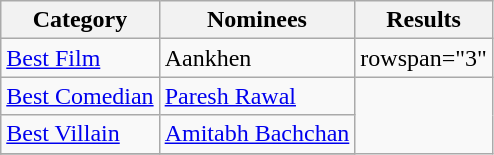<table class="wikitable storable">
<tr>
<th>Category</th>
<th>Nominees</th>
<th>Results</th>
</tr>
<tr>
<td><a href='#'>Best Film</a></td>
<td>Aankhen</td>
<td>rowspan="3"</td>
</tr>
<tr>
<td><a href='#'>Best Comedian</a></td>
<td><a href='#'>Paresh Rawal</a></td>
</tr>
<tr>
<td><a href='#'>Best Villain</a></td>
<td><a href='#'>Amitabh Bachchan</a></td>
</tr>
<tr>
</tr>
</table>
